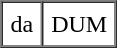<table border=1 cellspacing=0 cellpadding=5>
<tr>
<td>da</td>
<td>DUM</td>
</tr>
</table>
